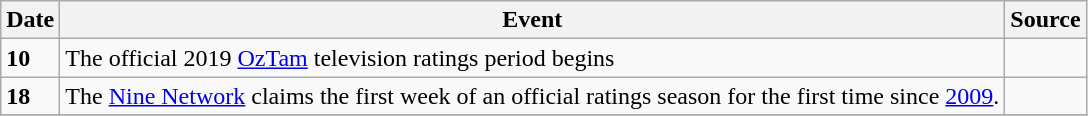<table class="wikitable">
<tr>
<th>Date</th>
<th>Event</th>
<th>Source</th>
</tr>
<tr>
<td><strong>10</strong></td>
<td>The official 2019 <a href='#'>OzTam</a> television ratings period begins</td>
<td></td>
</tr>
<tr>
<td><strong>18</strong></td>
<td>The <a href='#'>Nine Network</a> claims the first week of an official ratings season for the first time since <a href='#'>2009</a>.</td>
<td></td>
</tr>
<tr>
</tr>
</table>
